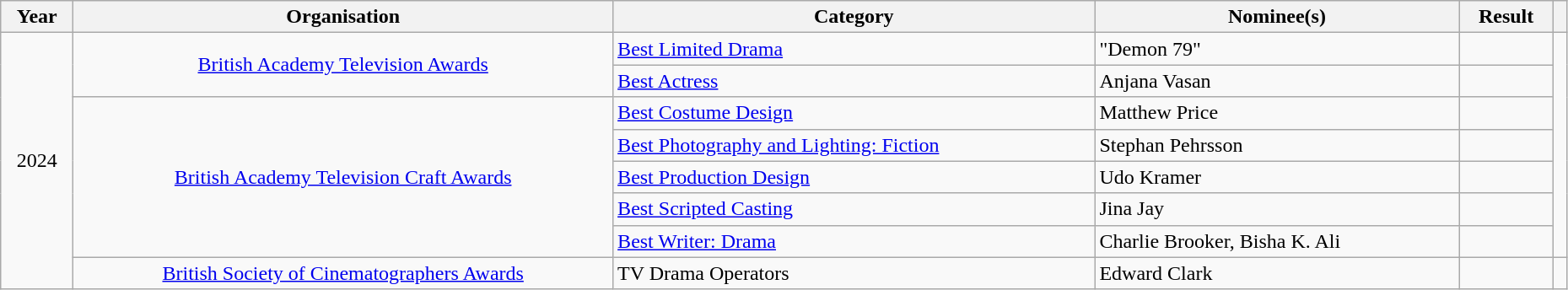<table class="wikitable sortable" style="width:98%;">
<tr>
<th>Year</th>
<th>Organisation</th>
<th>Category</th>
<th>Nominee(s)</th>
<th>Result</th>
<th></th>
</tr>
<tr>
<td rowspan="8" style="text-align: center;">2024</td>
<td rowspan="2" style="text-align: center;"><a href='#'>British Academy Television Awards</a></td>
<td><a href='#'>Best Limited Drama</a></td>
<td>"Demon 79"</td>
<td></td>
<td rowspan="7" align="center"></td>
</tr>
<tr>
<td><a href='#'>Best Actress</a></td>
<td>Anjana Vasan</td>
<td></td>
</tr>
<tr>
<td rowspan="5" style="text-align: center;"><a href='#'>British Academy Television Craft Awards</a></td>
<td><a href='#'>Best Costume Design</a></td>
<td>Matthew Price</td>
<td></td>
</tr>
<tr>
<td><a href='#'>Best Photography and Lighting: Fiction</a></td>
<td>Stephan Pehrsson</td>
<td></td>
</tr>
<tr>
<td><a href='#'>Best Production Design</a></td>
<td>Udo Kramer</td>
<td></td>
</tr>
<tr>
<td><a href='#'>Best Scripted Casting</a></td>
<td>Jina Jay</td>
<td></td>
</tr>
<tr>
<td><a href='#'>Best Writer: Drama</a></td>
<td>Charlie Brooker, Bisha K. Ali</td>
<td></td>
</tr>
<tr>
<td style="text-align: center;"><a href='#'>British Society of Cinematographers Awards</a></td>
<td>TV Drama Operators</td>
<td>Edward Clark</td>
<td></td>
<td align="center"></td>
</tr>
</table>
